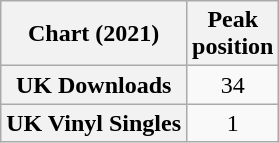<table class="wikitable sortable plainrowheaders" style="text-align:center">
<tr>
<th scope="col">Chart (2021)</th>
<th scope="col">Peak<br>position</th>
</tr>
<tr>
<th scope="row">UK Downloads</th>
<td>34</td>
</tr>
<tr>
<th scope="row">UK Vinyl Singles</th>
<td>1</td>
</tr>
</table>
